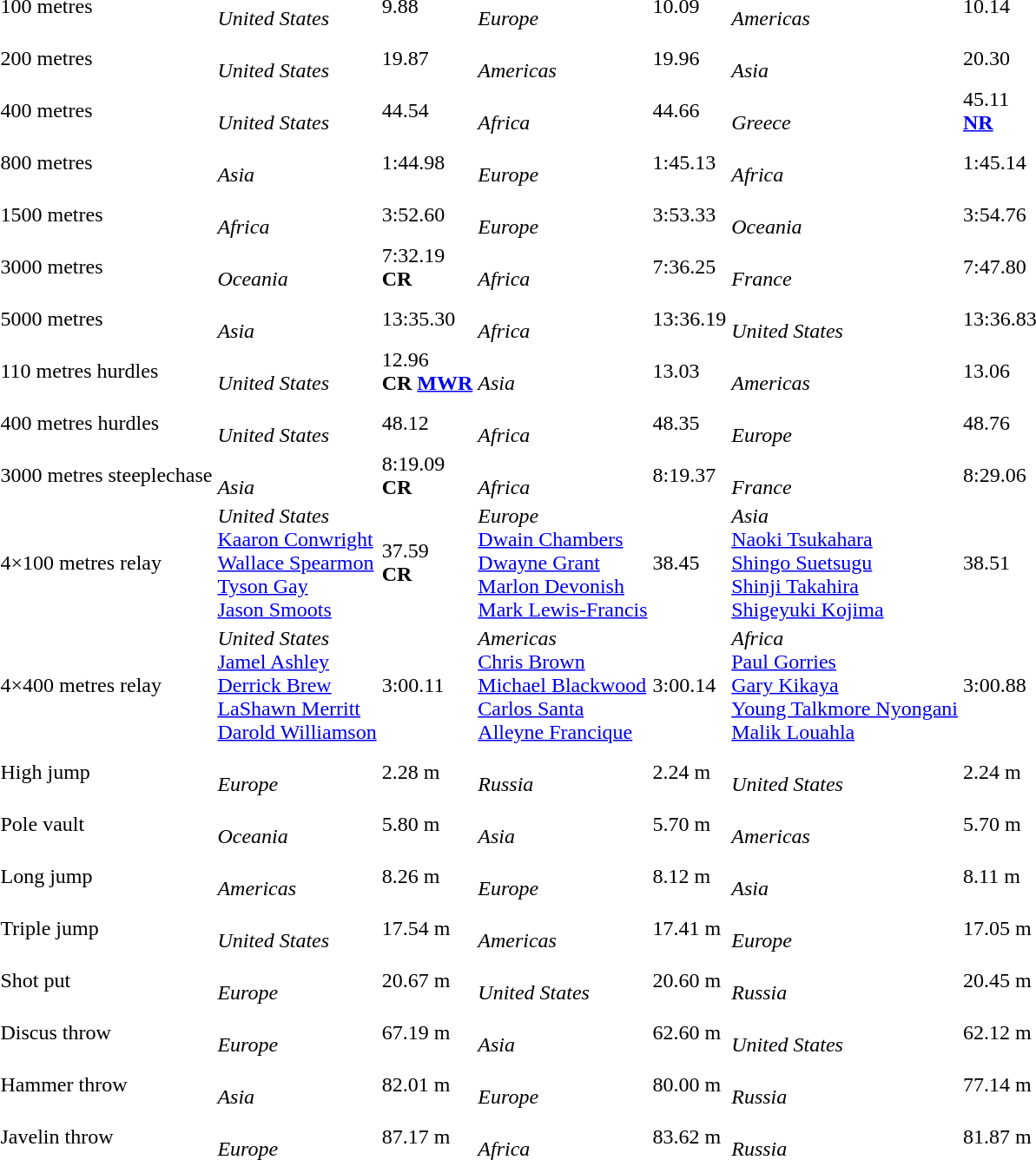<table>
<tr>
<td>100 metres</td>
<td><br><em>United States</em></td>
<td>9.88</td>
<td><br><em>Europe</em></td>
<td>10.09</td>
<td><br><em>Americas</em></td>
<td>10.14</td>
</tr>
<tr>
<td>200 metres</td>
<td><br><em>United States</em></td>
<td>19.87</td>
<td><br><em>Americas</em></td>
<td>19.96</td>
<td><br><em>Asia</em></td>
<td>20.30</td>
</tr>
<tr>
<td>400 metres</td>
<td><br><em>United States</em></td>
<td>44.54</td>
<td><br><em>Africa</em></td>
<td>44.66</td>
<td><br><em>Greece</em></td>
<td>45.11 <br><strong><a href='#'>NR</a></strong></td>
</tr>
<tr>
<td>800 metres</td>
<td><br><em>Asia</em></td>
<td>1:44.98</td>
<td><br><em>Europe</em></td>
<td>1:45.13</td>
<td><br><em>Africa</em></td>
<td>1:45.14</td>
</tr>
<tr>
<td>1500 metres</td>
<td><br><em>Africa</em></td>
<td>3:52.60</td>
<td><br><em>Europe</em></td>
<td>3:53.33</td>
<td><br><em>Oceania</em></td>
<td>3:54.76</td>
</tr>
<tr>
<td>3000 metres</td>
<td><br><em>Oceania</em></td>
<td>7:32.19 <br><strong>CR</strong></td>
<td><br><em>Africa</em></td>
<td>7:36.25</td>
<td><br><em>France</em></td>
<td>7:47.80</td>
</tr>
<tr>
<td>5000 metres</td>
<td><br><em>Asia</em></td>
<td>13:35.30</td>
<td><br><em>Africa</em></td>
<td>13:36.19</td>
<td><br><em>United States</em></td>
<td>13:36.83</td>
</tr>
<tr>
<td>110 metres hurdles</td>
<td><br><em>United States</em></td>
<td>12.96 <br><strong>CR</strong> <strong><a href='#'>MWR</a></strong></td>
<td><br><em>Asia</em></td>
<td>13.03</td>
<td><br><em>Americas</em></td>
<td>13.06</td>
</tr>
<tr>
<td>400 metres hurdles</td>
<td><br><em>United States</em></td>
<td>48.12</td>
<td><br><em>Africa</em></td>
<td>48.35</td>
<td><br><em>Europe</em></td>
<td>48.76</td>
</tr>
<tr>
<td>3000 metres steeplechase</td>
<td><br><em>Asia</em></td>
<td>8:19.09<br> <strong>CR</strong></td>
<td><br><em>Africa</em></td>
<td>8:19.37</td>
<td><br><em>France</em></td>
<td>8:29.06</td>
</tr>
<tr>
<td>4×100 metres relay</td>
<td><em>United States</em><br>  <a href='#'>Kaaron Conwright</a><br><a href='#'>Wallace Spearmon</a><br><a href='#'>Tyson Gay</a><br><a href='#'>Jason Smoots</a></td>
<td>37.59 <br><strong>CR</strong></td>
<td><em>Europe</em><br><a href='#'>Dwain Chambers</a><br><a href='#'>Dwayne Grant</a><br><a href='#'>Marlon Devonish</a><br><a href='#'>Mark Lewis-Francis</a></td>
<td>38.45</td>
<td><em>Asia</em><br><a href='#'>Naoki Tsukahara</a><br><a href='#'>Shingo Suetsugu</a><br><a href='#'>Shinji Takahira</a><br><a href='#'>Shigeyuki Kojima</a></td>
<td>38.51</td>
</tr>
<tr>
<td>4×400 metres relay</td>
<td><em>United States</em><br><a href='#'>Jamel Ashley</a><br><a href='#'>Derrick Brew</a><br><a href='#'>LaShawn Merritt</a><br><a href='#'>Darold Williamson</a></td>
<td>3:00.11</td>
<td><em>Americas</em><br><a href='#'>Chris Brown</a><br><a href='#'>Michael Blackwood</a><br><a href='#'>Carlos Santa</a><br><a href='#'>Alleyne Francique</a></td>
<td>3:00.14</td>
<td><em>Africa</em><br><a href='#'>Paul Gorries</a><br><a href='#'>Gary Kikaya</a><br><a href='#'>Young Talkmore Nyongani</a><br><a href='#'>Malik Louahla</a></td>
<td>3:00.88</td>
</tr>
<tr>
<td>High jump</td>
<td><br><em>Europe</em></td>
<td>2.28 m</td>
<td><br><em>Russia</em></td>
<td>2.24 m</td>
<td><br><em>United States</em></td>
<td>2.24 m</td>
</tr>
<tr>
<td>Pole vault</td>
<td><br><em>Oceania</em></td>
<td>5.80 m</td>
<td><br><em>Asia</em></td>
<td>5.70 m</td>
<td><br><em>Americas</em></td>
<td>5.70 m</td>
</tr>
<tr>
<td>Long jump</td>
<td><br><em>Americas</em></td>
<td>8.26 m</td>
<td><br><em>Europe</em></td>
<td>8.12 m</td>
<td><br><em>Asia</em></td>
<td>8.11 m</td>
</tr>
<tr>
<td>Triple jump</td>
<td><br><em>United States</em></td>
<td>17.54 m</td>
<td><br><em>Americas</em></td>
<td>17.41 m</td>
<td><br><em>Europe</em></td>
<td>17.05 m</td>
</tr>
<tr>
<td>Shot put</td>
<td><br><em>Europe</em></td>
<td>20.67 m</td>
<td><br><em>United States</em></td>
<td>20.60 m</td>
<td><br><em>Russia</em></td>
<td>20.45 m</td>
</tr>
<tr>
<td>Discus throw</td>
<td><br><em>Europe</em></td>
<td>67.19 m</td>
<td><br><em>Asia</em></td>
<td>62.60 m</td>
<td><br><em>United States</em></td>
<td>62.12 m</td>
</tr>
<tr>
<td>Hammer throw</td>
<td><br><em>Asia</em></td>
<td>82.01 m</td>
<td><br><em>Europe</em></td>
<td>80.00 m</td>
<td><br><em>Russia</em></td>
<td>77.14 m</td>
</tr>
<tr>
<td>Javelin throw</td>
<td><br><em>Europe</em></td>
<td>87.17 m</td>
<td><br><em>Africa</em></td>
<td>83.62 m</td>
<td><br><em>Russia</em></td>
<td>81.87 m</td>
</tr>
</table>
